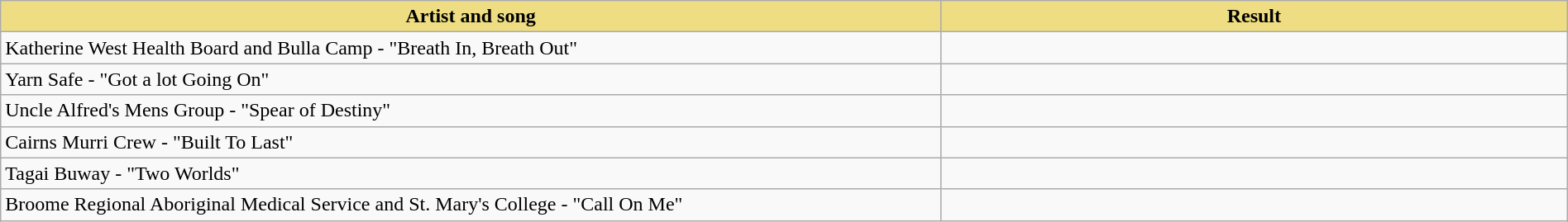<table class="wikitable" width=100%>
<tr>
<th style="width:15%;background:#EEDD82;">Artist and song</th>
<th style="width:10%;background:#EEDD82;">Result</th>
</tr>
<tr>
<td>Katherine West Health Board and Bulla Camp - "Breath In, Breath Out"</td>
<td></td>
</tr>
<tr>
<td>Yarn Safe - "Got a lot Going On"</td>
<td></td>
</tr>
<tr>
<td>Uncle Alfred's Mens Group - "Spear of Destiny"</td>
<td></td>
</tr>
<tr>
<td>Cairns Murri Crew - "Built To Last"</td>
<td></td>
</tr>
<tr>
<td>Tagai Buway - "Two Worlds"</td>
<td></td>
</tr>
<tr>
<td>Broome Regional Aboriginal Medical Service and St. Mary's College - "Call On Me"</td>
<td></td>
</tr>
</table>
